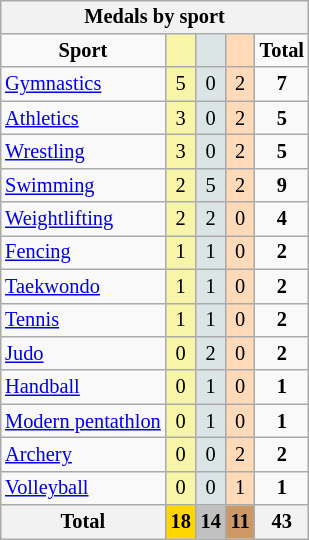<table class="wikitable" style="font-size:85%;float:right;clear:right;">
<tr style="background:#efefef;">
<th colspan=5>Medals by sport</th>
</tr>
<tr align=center>
<td><strong>Sport</strong></td>
<td bgcolor=#f7f6a8></td>
<td bgcolor=#dce5e5></td>
<td bgcolor=#ffdab9></td>
<td><strong>Total</strong></td>
</tr>
<tr align=center>
<td align=left><a href='#'>Gymnastics</a></td>
<td style="background:#F7F6A8;">5</td>
<td style="background:#DCE5E5;">0</td>
<td style="background:#FFDAB9;">2</td>
<td><strong>7</strong></td>
</tr>
<tr align=center>
<td align=left><a href='#'>Athletics</a></td>
<td style="background:#F7F6A8;">3</td>
<td style="background:#DCE5E5;">0</td>
<td style="background:#FFDAB9;">2</td>
<td><strong>5</strong></td>
</tr>
<tr align=center>
<td align=left><a href='#'>Wrestling</a></td>
<td style="background:#F7F6A8;">3</td>
<td style="background:#DCE5E5;">0</td>
<td style="background:#FFDAB9;">2</td>
<td><strong>5</strong></td>
</tr>
<tr align=center>
<td align=left><a href='#'>Swimming</a></td>
<td style="background:#F7F6A8;">2</td>
<td style="background:#DCE5E5;">5</td>
<td style="background:#FFDAB9;">2</td>
<td><strong>9</strong></td>
</tr>
<tr align=center>
<td align=left><a href='#'>Weightlifting</a></td>
<td style="background:#F7F6A8;">2</td>
<td style="background:#DCE5E5;">2</td>
<td style="background:#FFDAB9;">0</td>
<td><strong>4</strong></td>
</tr>
<tr align=center>
<td align=left><a href='#'>Fencing</a></td>
<td style="background:#F7F6A8;">1</td>
<td style="background:#DCE5E5;">1</td>
<td style="background:#FFDAB9;">0</td>
<td><strong>2</strong></td>
</tr>
<tr align=center>
<td align=left><a href='#'>Taekwondo</a></td>
<td style="background:#F7F6A8;">1</td>
<td style="background:#DCE5E5;">1</td>
<td style="background:#FFDAB9;">0</td>
<td><strong>2</strong></td>
</tr>
<tr align=center>
<td align=left><a href='#'>Tennis</a></td>
<td style="background:#F7F6A8;">1</td>
<td style="background:#DCE5E5;">1</td>
<td style="background:#FFDAB9;">0</td>
<td><strong>2</strong></td>
</tr>
<tr align=center>
<td align=left><a href='#'>Judo</a></td>
<td style="background:#F7F6A8;">0</td>
<td style="background:#DCE5E5;">2</td>
<td style="background:#FFDAB9;">0</td>
<td><strong>2</strong></td>
</tr>
<tr align=center>
<td align=left><a href='#'>Handball</a></td>
<td style="background:#F7F6A8;">0</td>
<td style="background:#DCE5E5;">1</td>
<td style="background:#FFDAB9;">0</td>
<td><strong>1</strong></td>
</tr>
<tr align=center>
<td align=left><a href='#'>Modern pentathlon</a></td>
<td style="background:#F7F6A8;">0</td>
<td style="background:#DCE5E5;">1</td>
<td style="background:#FFDAB9;">0</td>
<td><strong>1</strong></td>
</tr>
<tr align=center>
<td align=left><a href='#'>Archery</a></td>
<td style="background:#F7F6A8;">0</td>
<td style="background:#DCE5E5;">0</td>
<td style="background:#FFDAB9;">2</td>
<td><strong>2</strong></td>
</tr>
<tr align=center>
<td align=left><a href='#'>Volleyball</a></td>
<td style="background:#F7F6A8;">0</td>
<td style="background:#DCE5E5;">0</td>
<td style="background:#FFDAB9;">1</td>
<td><strong>1</strong></td>
</tr>
<tr align=center>
<th>Total</th>
<th style="background:gold;">18</th>
<th style="background:silver;">14</th>
<th style="background:#c96;">11</th>
<th>43</th>
</tr>
</table>
